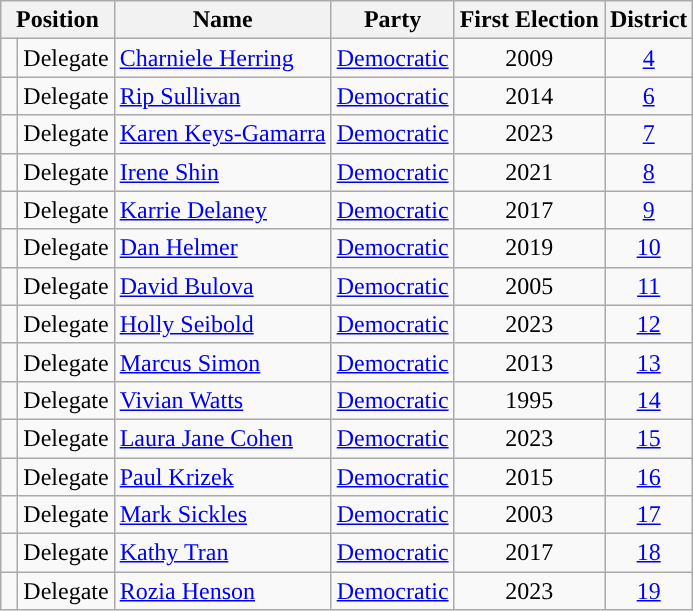<table class=wikitable>
<tr>
<th colspan="2" style="text-align:center; vertical-align:bottom;">Position</th>
<th style="text-align:center;">Name</th>
<th valign=bottom>Party</th>
<th style="vertical-align:bottom; text-align:center;">First Election</th>
<th style="vertical-align:bottom; text-align:center;">District</th>
</tr>
<tr>
<td style="background-color:"></td>
<td>Delegate</td>
<td><a href='#'>Charniele Herring</a></td>
<td style="text-align:center;"><a href='#'>Democratic</a></td>
<td style="text-align:center;">2009</td>
<td style="text-align:center;"><a href='#'>4</a></td>
</tr>
<tr>
<td style="background-color:"> </td>
<td>Delegate</td>
<td><a href='#'>Rip Sullivan</a></td>
<td style="text-align:center;"><a href='#'>Democratic</a></td>
<td style="text-align:center;">2014</td>
<td style="text-align:center;"><a href='#'>6</a></td>
</tr>
<tr>
<td style="background-color:"> </td>
<td>Delegate</td>
<td><a href='#'>Karen Keys-Gamarra</a></td>
<td style="text-align:center;"><a href='#'>Democratic</a></td>
<td style="text-align:center;">2023</td>
<td style="text-align:center;"><a href='#'>7</a></td>
</tr>
<tr>
<td style="background-color:"> </td>
<td>Delegate</td>
<td><a href='#'>Irene Shin</a></td>
<td style="text-align:center;"><a href='#'>Democratic</a></td>
<td style="text-align:center;">2021</td>
<td style="text-align:center;"><a href='#'>8</a></td>
</tr>
<tr>
<td style="background-color:"> </td>
<td>Delegate</td>
<td><a href='#'>Karrie Delaney</a></td>
<td style="text-align:center;"><a href='#'>Democratic</a></td>
<td style="text-align:center;">2017</td>
<td style="text-align:center;"><a href='#'>9</a></td>
</tr>
<tr>
<td style="background-color:"> </td>
<td>Delegate</td>
<td><a href='#'>Dan Helmer</a></td>
<td style="text-align:center;"><a href='#'>Democratic</a></td>
<td style="text-align:center;">2019</td>
<td style="text-align:center;"><a href='#'>10</a></td>
</tr>
<tr>
<td style="background-color:"> </td>
<td>Delegate</td>
<td><a href='#'>David Bulova</a></td>
<td style="text-align:center;"><a href='#'>Democratic</a></td>
<td style="text-align:center;">2005</td>
<td style="text-align:center;"><a href='#'>11</a></td>
</tr>
<tr>
<td style="background-color:"> </td>
<td>Delegate</td>
<td><a href='#'>Holly Seibold</a></td>
<td style="text-align:center;"><a href='#'>Democratic</a></td>
<td style="text-align:center;">2023</td>
<td style="text-align:center;"><a href='#'>12</a></td>
</tr>
<tr>
<td style="background-color:"> </td>
<td>Delegate</td>
<td><a href='#'>Marcus Simon</a></td>
<td style="text-align:center;"><a href='#'>Democratic</a></td>
<td style="text-align:center;">2013</td>
<td style="text-align:center;"><a href='#'>13</a></td>
</tr>
<tr>
<td style="background-color:"> </td>
<td>Delegate</td>
<td><a href='#'>Vivian Watts</a></td>
<td style="text-align:center;"><a href='#'>Democratic</a></td>
<td style="text-align:center;">1995</td>
<td style="text-align:center;"><a href='#'>14</a></td>
</tr>
<tr>
<td style="background-color:"> </td>
<td>Delegate</td>
<td><a href='#'>Laura Jane Cohen</a></td>
<td style="text-align:center;"><a href='#'>Democratic</a></td>
<td style="text-align:center;">2023</td>
<td style="text-align:center;"><a href='#'>15</a></td>
</tr>
<tr>
<td style="background-color:"> </td>
<td>Delegate</td>
<td><a href='#'>Paul Krizek</a></td>
<td style="text-align:center;"><a href='#'>Democratic</a></td>
<td style="text-align:center;">2015</td>
<td style="text-align:center;"><a href='#'>16</a></td>
</tr>
<tr>
<td style="background-color:"> </td>
<td>Delegate</td>
<td><a href='#'>Mark Sickles</a></td>
<td style="text-align:center;"><a href='#'>Democratic</a></td>
<td style="text-align:center;">2003</td>
<td style="text-align:center;"><a href='#'>17</a></td>
</tr>
<tr>
<td style="background-color:"> </td>
<td>Delegate</td>
<td><a href='#'>Kathy Tran</a></td>
<td style="text-align:center;"><a href='#'>Democratic</a></td>
<td style="text-align:center;">2017</td>
<td style="text-align:center;"><a href='#'>18</a></td>
</tr>
<tr>
<td style="background-color:"> </td>
<td>Delegate</td>
<td><a href='#'>Rozia Henson</a></td>
<td style="text-align:center;"><a href='#'>Democratic</a></td>
<td style="text-align:center;">2023</td>
<td style="text-align:center;"><a href='#'>19</a></td>
</tr>
</table>
